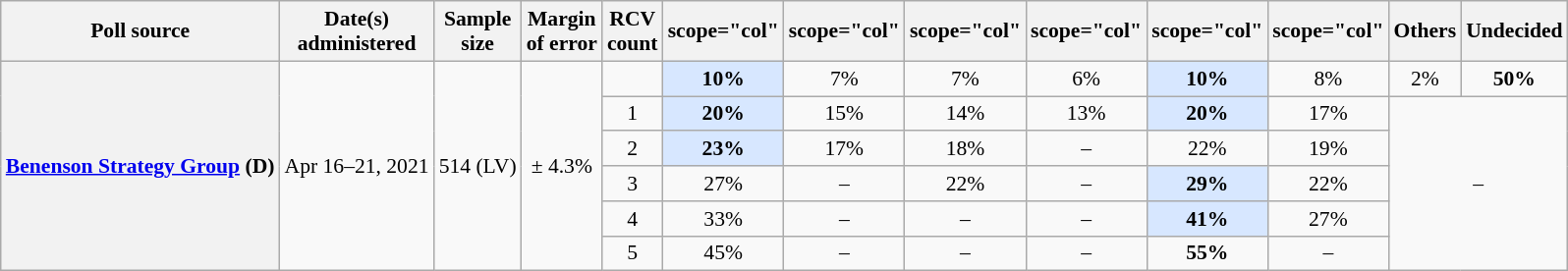<table class="wikitable plainrowheaders" style="text-align:center; font-size:90%;">
<tr>
<th scope="col">Poll source</th>
<th scope="col">Date(s)<br>administered</th>
<th scope="col">Sample<br>size</th>
<th scope="col">Margin<br>of error</th>
<th scope="col">RCV<br>count</th>
<th>scope="col" </th>
<th>scope="col" </th>
<th>scope="col" </th>
<th>scope="col" </th>
<th>scope="col" </th>
<th>scope="col" </th>
<th scope="col">Others</th>
<th scope="col">Undecided</th>
</tr>
<tr>
<th scope="row" rowspan="6"><a href='#'>Benenson Strategy Group</a> (D)</th>
<td rowspan="6">Apr 16–21, 2021</td>
<td rowspan="6">514 (LV)</td>
<td rowspan="6">± 4.3%</td>
<td></td>
<td style="background:#d7e7ff"><strong>10%</strong></td>
<td>7%</td>
<td>7%</td>
<td>6%</td>
<td style="background:#d7e7ff"><strong>10%</strong></td>
<td>8%</td>
<td>2%</td>
<td><strong>50%</strong></td>
</tr>
<tr>
<td>1</td>
<td style="background:#d7e7ff"><strong>20%</strong></td>
<td>15%</td>
<td>14%</td>
<td>13%</td>
<td style="background:#d7e7ff"><strong>20%</strong></td>
<td>17%</td>
<td rowspan="5" colspan="2">–</td>
</tr>
<tr>
<td>2</td>
<td style="background:#d7e7ff"><strong>23%</strong></td>
<td>17%</td>
<td>18%</td>
<td>–</td>
<td>22%</td>
<td>19%</td>
</tr>
<tr>
<td>3</td>
<td>27%</td>
<td>–</td>
<td>22%</td>
<td>–</td>
<td style="background:#d7e7ff"><strong>29%</strong></td>
<td>22%</td>
</tr>
<tr>
<td>4</td>
<td>33%</td>
<td>–</td>
<td>–</td>
<td>–</td>
<td style="background:#d7e7ff"><strong>41%</strong></td>
<td>27%</td>
</tr>
<tr>
<td>5</td>
<td>45%</td>
<td>–</td>
<td>–</td>
<td>–</td>
<td><strong>55%</strong></td>
<td>–</td>
</tr>
</table>
